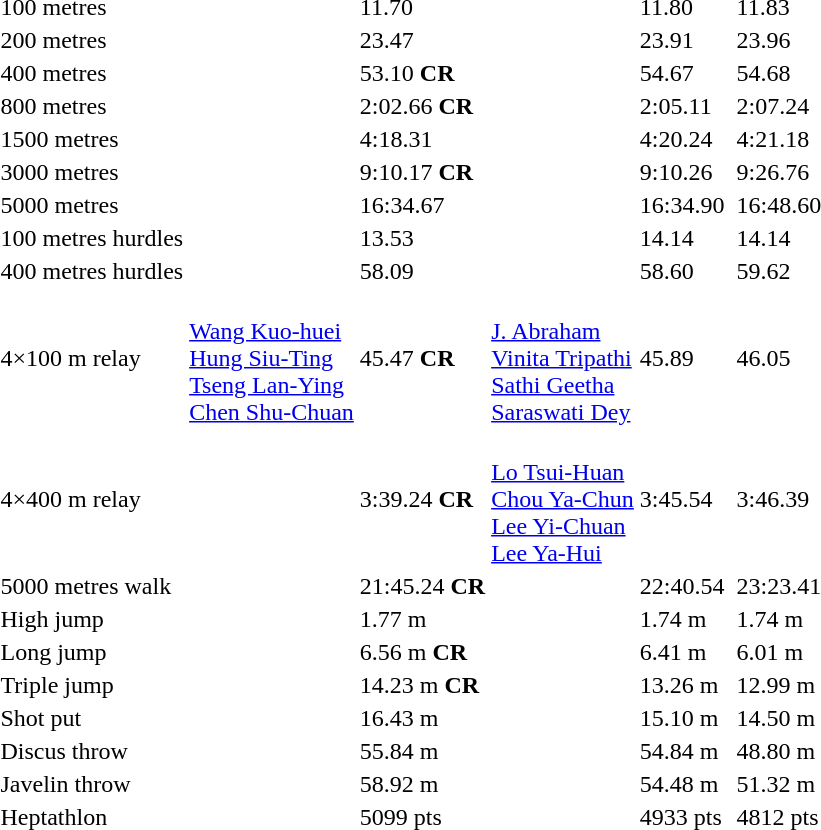<table>
<tr>
<td>100 metres</td>
<td></td>
<td>11.70</td>
<td></td>
<td>11.80</td>
<td></td>
<td>11.83</td>
</tr>
<tr>
<td>200 metres</td>
<td></td>
<td>23.47</td>
<td></td>
<td>23.91</td>
<td></td>
<td>23.96</td>
</tr>
<tr>
<td>400 metres</td>
<td></td>
<td>53.10 <strong>CR</strong></td>
<td></td>
<td>54.67</td>
<td></td>
<td>54.68</td>
</tr>
<tr>
<td>800 metres</td>
<td></td>
<td>2:02.66 <strong>CR</strong></td>
<td></td>
<td>2:05.11</td>
<td></td>
<td>2:07.24</td>
</tr>
<tr>
<td>1500 metres</td>
<td></td>
<td>4:18.31</td>
<td></td>
<td>4:20.24</td>
<td></td>
<td>4:21.18</td>
</tr>
<tr>
<td>3000 metres</td>
<td></td>
<td>9:10.17 <strong>CR</strong></td>
<td></td>
<td>9:10.26</td>
<td></td>
<td>9:26.76</td>
</tr>
<tr>
<td>5000 metres</td>
<td></td>
<td>16:34.67</td>
<td></td>
<td>16:34.90</td>
<td></td>
<td>16:48.60</td>
</tr>
<tr>
<td>100 metres hurdles</td>
<td></td>
<td>13.53</td>
<td></td>
<td>14.14</td>
<td></td>
<td>14.14</td>
</tr>
<tr>
<td>400 metres hurdles</td>
<td></td>
<td>58.09</td>
<td></td>
<td>58.60</td>
<td></td>
<td>59.62</td>
</tr>
<tr>
<td>4×100 m relay</td>
<td><br><a href='#'>Wang Kuo-huei</a><br><a href='#'>Hung Siu-Ting</a><br><a href='#'>Tseng Lan-Ying</a><br><a href='#'>Chen Shu-Chuan</a></td>
<td>45.47 <strong>CR</strong></td>
<td><br><a href='#'>J. Abraham</a><br><a href='#'>Vinita Tripathi</a><br><a href='#'>Sathi Geetha</a><br><a href='#'>Saraswati Dey</a></td>
<td>45.89</td>
<td></td>
<td>46.05</td>
</tr>
<tr>
<td>4×400 m relay</td>
<td></td>
<td>3:39.24 <strong>CR</strong></td>
<td><br><a href='#'>Lo Tsui-Huan</a><br><a href='#'>Chou Ya-Chun</a><br><a href='#'>Lee Yi-Chuan</a><br><a href='#'>Lee Ya-Hui</a></td>
<td>3:45.54</td>
<td></td>
<td>3:46.39</td>
</tr>
<tr>
<td>5000 metres walk</td>
<td></td>
<td>21:45.24 <strong>CR</strong></td>
<td></td>
<td>22:40.54</td>
<td></td>
<td>23:23.41</td>
</tr>
<tr>
<td>High jump</td>
<td></td>
<td>1.77 m</td>
<td></td>
<td>1.74 m</td>
<td></td>
<td>1.74 m</td>
</tr>
<tr>
<td>Long jump</td>
<td></td>
<td>6.56 m <strong>CR</strong></td>
<td></td>
<td>6.41 m</td>
<td></td>
<td>6.01 m</td>
</tr>
<tr>
<td>Triple jump</td>
<td></td>
<td>14.23 m <strong>CR</strong></td>
<td></td>
<td>13.26 m</td>
<td></td>
<td>12.99 m</td>
</tr>
<tr>
<td>Shot put</td>
<td></td>
<td>16.43 m</td>
<td></td>
<td>15.10 m</td>
<td></td>
<td>14.50 m</td>
</tr>
<tr>
<td>Discus throw</td>
<td></td>
<td>55.84 m</td>
<td></td>
<td>54.84 m</td>
<td></td>
<td>48.80 m</td>
</tr>
<tr>
<td>Javelin throw</td>
<td></td>
<td>58.92 m</td>
<td></td>
<td>54.48 m</td>
<td></td>
<td>51.32 m</td>
</tr>
<tr>
<td>Heptathlon</td>
<td></td>
<td>5099 pts</td>
<td></td>
<td>4933 pts</td>
<td></td>
<td>4812 pts</td>
</tr>
</table>
